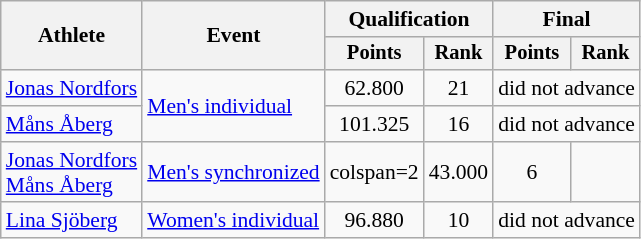<table class="wikitable" style="font-size:90%">
<tr>
<th rowspan="2">Athlete</th>
<th rowspan="2">Event</th>
<th colspan=2>Qualification</th>
<th colspan=2>Final</th>
</tr>
<tr style="font-size:95%">
<th>Points</th>
<th>Rank</th>
<th>Points</th>
<th>Rank</th>
</tr>
<tr align=center>
<td align=left><a href='#'>Jonas Nordfors</a></td>
<td align=left rowspan=2><a href='#'>Men's individual</a></td>
<td>62.800</td>
<td>21</td>
<td colspan=2>did not advance</td>
</tr>
<tr align=center>
<td align=left><a href='#'>Måns Åberg</a></td>
<td>101.325</td>
<td>16</td>
<td colspan=2>did not advance</td>
</tr>
<tr align=center>
<td align=left><a href='#'>Jonas Nordfors</a><br><a href='#'>Måns Åberg</a></td>
<td align=left><a href='#'>Men's synchronized</a></td>
<td>colspan=2 </td>
<td>43.000</td>
<td>6</td>
</tr>
<tr align=center>
<td align=left><a href='#'>Lina Sjöberg</a></td>
<td align=left><a href='#'>Women's individual</a></td>
<td>96.880</td>
<td>10</td>
<td colspan=2>did not advance</td>
</tr>
</table>
